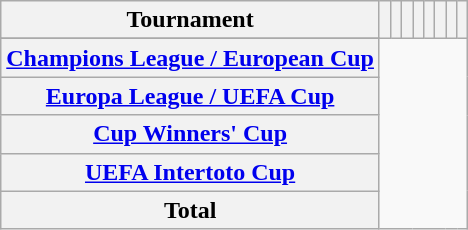<table class="wikitable plainrowheaders sortable">
<tr>
<th>Tournament</th>
<th scope=col></th>
<th scope=col></th>
<th scope=col></th>
<th scope=col></th>
<th scope=col></th>
<th scope=col></th>
<th scope=col></th>
<th scope=col></th>
</tr>
<tr>
</tr>
<tr>
<th scope="row" align=left><a href='#'>Champions League / European Cup</a><br></th>
</tr>
<tr>
<th scope="row" align=left><a href='#'>Europa League / UEFA Cup</a><br></th>
</tr>
<tr>
<th scope="row" align=left><a href='#'>Cup Winners' Cup</a><br></th>
</tr>
<tr>
<th scope="row" align=left><a href='#'>UEFA Intertoto Cup</a><br></th>
</tr>
<tr>
<th>Total<br></th>
</tr>
</table>
